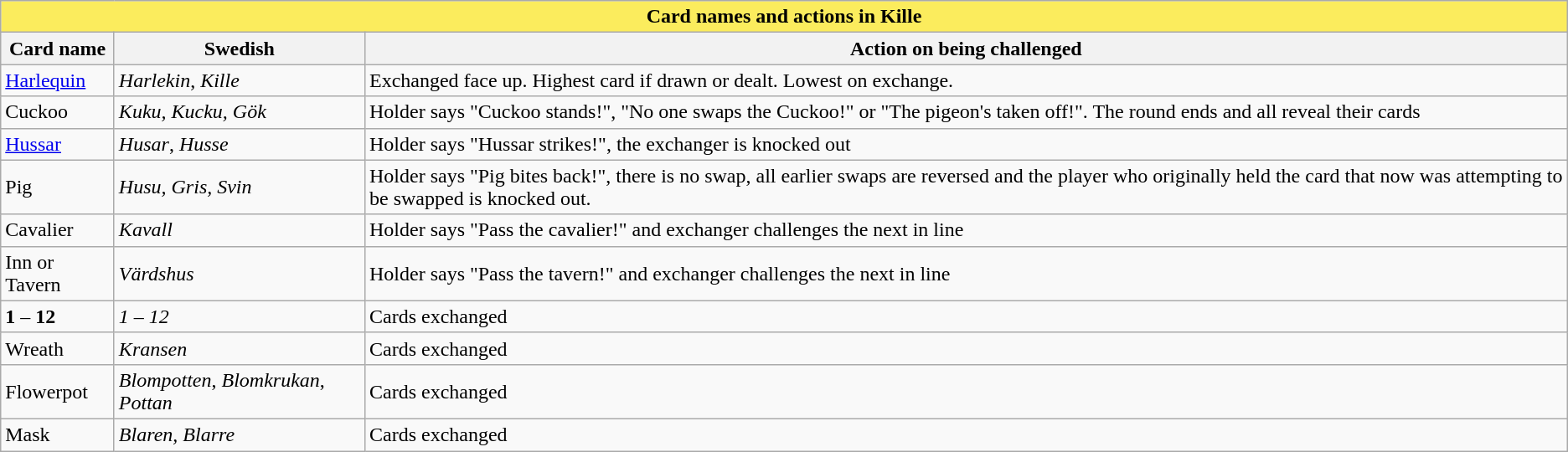<table class="wikitable">
<tr align="center">
<td style="background: #FBEC5D;" colspan="3"><strong>Card names and actions in Kille</strong></td>
</tr>
<tr>
<th>Card name</th>
<th>Swedish</th>
<th>Action on being challenged</th>
</tr>
<tr>
<td><a href='#'>Harlequin</a></td>
<td><em>Harlekin</em>, <em>Kille</em> </td>
<td>Exchanged face up. Highest card if drawn or dealt. Lowest on exchange.</td>
</tr>
<tr>
<td>Cuckoo</td>
<td><em>Kuku, Kucku, Gök</em> </td>
<td>Holder says "Cuckoo stands!", "No one swaps the Cuckoo!" or "The pigeon's taken off!". The round ends and all reveal their cards</td>
</tr>
<tr>
<td><a href='#'>Hussar</a></td>
<td><em>Husar</em>, <em>Husse</em> </td>
<td>Holder says "Hussar strikes!", the exchanger is knocked out</td>
</tr>
<tr>
<td>Pig</td>
<td><em>Husu, Gris, Svin</em> </td>
<td>Holder says "Pig bites back!", there is no swap, all earlier swaps are reversed and the player who originally held the card that now was attempting to be swapped is knocked out.</td>
</tr>
<tr>
<td>Cavalier</td>
<td><em>Kavall</em></td>
<td>Holder says "Pass the cavalier!" and exchanger challenges the next in line</td>
</tr>
<tr>
<td>Inn or Tavern</td>
<td><em>Värdshus</em></td>
<td>Holder says "Pass the tavern!" and exchanger challenges the next in line</td>
</tr>
<tr>
<td><strong>1</strong> – <strong>12</strong></td>
<td><em>1 – 12</em></td>
<td>Cards exchanged</td>
</tr>
<tr>
<td>Wreath</td>
<td><em>Kransen</em></td>
<td>Cards exchanged</td>
</tr>
<tr>
<td>Flowerpot</td>
<td><em>Blompotten</em>, <em>Blomkrukan</em>, <em>Pottan</em> </td>
<td>Cards exchanged</td>
</tr>
<tr>
<td>Mask</td>
<td><em>Blaren, Blarre</em></td>
<td>Cards exchanged</td>
</tr>
</table>
